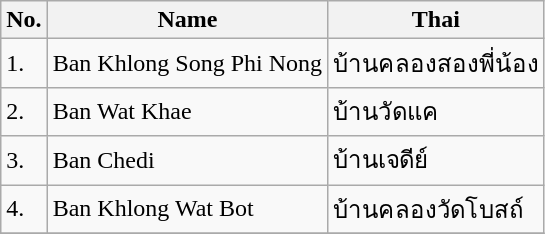<table class="wikitable sortable">
<tr>
<th>No.</th>
<th>Name</th>
<th>Thai</th>
</tr>
<tr>
<td>1.</td>
<td>Ban Khlong Song Phi Nong</td>
<td>บ้านคลองสองพี่น้อง</td>
</tr>
<tr>
<td>2.</td>
<td>Ban Wat Khae</td>
<td>บ้านวัดแค</td>
</tr>
<tr>
<td>3.</td>
<td>Ban Chedi</td>
<td>บ้านเจดีย์</td>
</tr>
<tr>
<td>4.</td>
<td>Ban Khlong Wat Bot</td>
<td>บ้านคลองวัดโบสถ์</td>
</tr>
<tr>
</tr>
</table>
